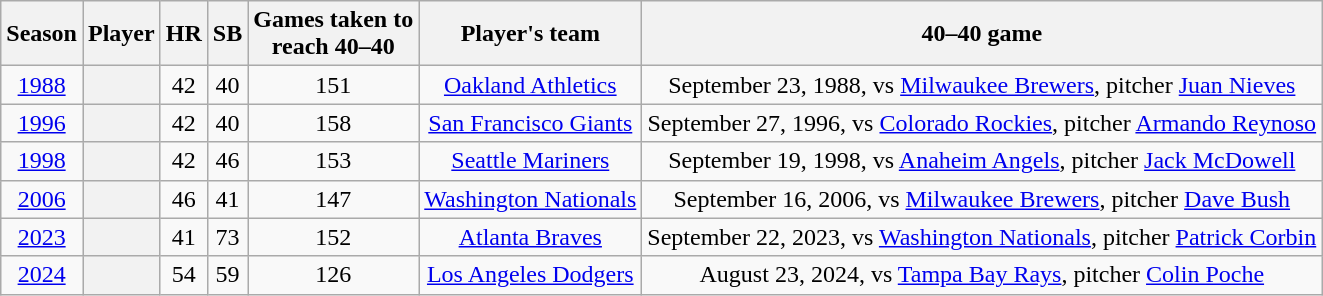<table class="wikitable sortable plainrowheaders" style="text-align:center;">
<tr>
<th scope="col">Season</th>
<th scope="col">Player</th>
<th scope="col">HR</th>
<th scope="col">SB</th>
<th scope="col">Games taken to<br> reach 40–40</th>
<th scope="col">Player's team</th>
<th scope="col">40–40 game</th>
</tr>
<tr>
<td><a href='#'>1988</a></td>
<th scope="row" style="text-align:center"></th>
<td>42</td>
<td>40</td>
<td>151</td>
<td><a href='#'>Oakland Athletics</a></td>
<td>September 23, 1988, vs <a href='#'>Milwaukee Brewers</a>, pitcher <a href='#'>Juan Nieves</a></td>
</tr>
<tr>
<td><a href='#'>1996</a></td>
<th scope="row" style="text-align:center"></th>
<td>42</td>
<td>40</td>
<td>158</td>
<td><a href='#'>San Francisco Giants</a></td>
<td>September 27, 1996, vs <a href='#'>Colorado Rockies</a>, pitcher <a href='#'>Armando Reynoso</a></td>
</tr>
<tr>
<td><a href='#'>1998</a></td>
<th scope="row" style="text-align:center"></th>
<td>42</td>
<td>46</td>
<td>153</td>
<td><a href='#'>Seattle Mariners</a></td>
<td>September 19, 1998, vs <a href='#'>Anaheim Angels</a>, pitcher <a href='#'>Jack McDowell</a></td>
</tr>
<tr>
<td><a href='#'>2006</a></td>
<th scope="row" style="text-align:center;"></th>
<td>46</td>
<td>41</td>
<td>147</td>
<td><a href='#'>Washington Nationals</a></td>
<td>September 16, 2006, vs <a href='#'>Milwaukee Brewers</a>, pitcher <a href='#'>Dave Bush</a></td>
</tr>
<tr>
<td><a href='#'>2023</a></td>
<th scope="row" style="text-align:center; "></th>
<td>41</td>
<td>73</td>
<td>152</td>
<td><a href='#'>Atlanta Braves</a></td>
<td>September 22, 2023, vs <a href='#'>Washington Nationals</a>, pitcher <a href='#'>Patrick Corbin</a></td>
</tr>
<tr>
<td><a href='#'>2024</a></td>
<th scope="row" style="text-align:center; "></th>
<td>54</td>
<td>59</td>
<td>126</td>
<td><a href='#'>Los Angeles Dodgers</a></td>
<td>August 23, 2024, vs <a href='#'>Tampa Bay Rays</a>, pitcher <a href='#'>Colin Poche</a></td>
</tr>
</table>
